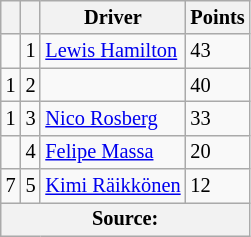<table class="wikitable" style="font-size: 85%;">
<tr>
<th></th>
<th></th>
<th>Driver</th>
<th>Points</th>
</tr>
<tr>
<td align="left"></td>
<td align="center">1</td>
<td> <a href='#'>Lewis Hamilton</a></td>
<td align="left">43</td>
</tr>
<tr>
<td align="left"> 1</td>
<td align="center">2</td>
<td></td>
<td align="left">40</td>
</tr>
<tr>
<td align="left"> 1</td>
<td align="center">3</td>
<td> <a href='#'>Nico Rosberg</a></td>
<td align="left">33</td>
</tr>
<tr>
<td align="left"></td>
<td align="center">4</td>
<td> <a href='#'>Felipe Massa</a></td>
<td align="left">20</td>
</tr>
<tr>
<td align="left"> 7</td>
<td align="center">5</td>
<td> <a href='#'>Kimi Räikkönen</a></td>
<td align="left">12</td>
</tr>
<tr>
<th colspan=4>Source:</th>
</tr>
</table>
